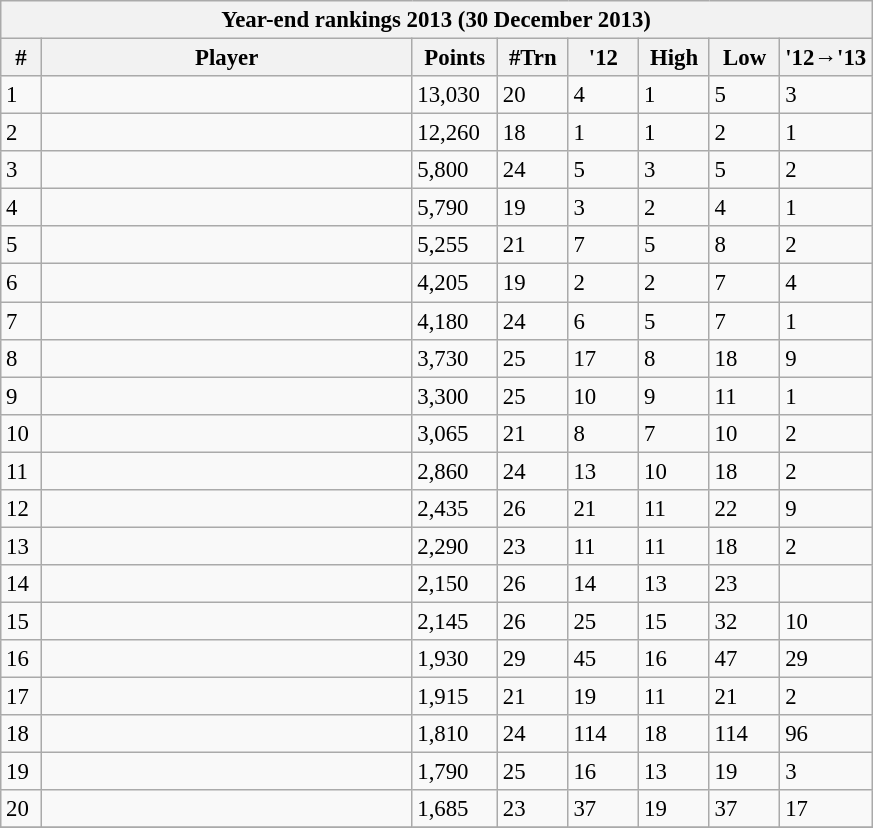<table class="wikitable" style="font-size:95%">
<tr>
<th colspan=8>Year-end rankings 2013 (30 December 2013)</th>
</tr>
<tr>
<th width=20>#</th>
<th width=240>Player</th>
<th width=50>Points</th>
<th width=40>#Trn</th>
<th width=40>'12</th>
<th width=40>High</th>
<th width=40>Low</th>
<th width=50>'12→'13</th>
</tr>
<tr>
<td>1</td>
<td align=left></td>
<td>13,030</td>
<td>20</td>
<td>4</td>
<td>1</td>
<td>5</td>
<td> 3</td>
</tr>
<tr>
<td>2</td>
<td align=left></td>
<td>12,260</td>
<td>18</td>
<td>1</td>
<td>1</td>
<td>2</td>
<td> 1</td>
</tr>
<tr>
<td>3</td>
<td align=left></td>
<td>5,800</td>
<td>24</td>
<td>5</td>
<td>3</td>
<td>5</td>
<td> 2</td>
</tr>
<tr>
<td>4</td>
<td align=left></td>
<td>5,790</td>
<td>19</td>
<td>3</td>
<td>2</td>
<td>4</td>
<td> 1</td>
</tr>
<tr>
<td>5</td>
<td align=left></td>
<td>5,255</td>
<td>21</td>
<td>7</td>
<td>5</td>
<td>8</td>
<td> 2</td>
</tr>
<tr>
<td>6</td>
<td align=left></td>
<td>4,205</td>
<td>19</td>
<td>2</td>
<td>2</td>
<td>7</td>
<td> 4</td>
</tr>
<tr>
<td>7</td>
<td align=left></td>
<td>4,180</td>
<td>24</td>
<td>6</td>
<td>5</td>
<td>7</td>
<td> 1</td>
</tr>
<tr>
<td>8</td>
<td align=left></td>
<td>3,730</td>
<td>25</td>
<td>17</td>
<td>8</td>
<td>18</td>
<td> 9</td>
</tr>
<tr>
<td>9</td>
<td align=left></td>
<td>3,300</td>
<td>25</td>
<td>10</td>
<td>9</td>
<td>11</td>
<td> 1</td>
</tr>
<tr>
<td>10</td>
<td align=left></td>
<td>3,065</td>
<td>21</td>
<td>8</td>
<td>7</td>
<td>10</td>
<td> 2</td>
</tr>
<tr>
<td>11</td>
<td align=left></td>
<td>2,860</td>
<td>24</td>
<td>13</td>
<td>10</td>
<td>18</td>
<td> 2</td>
</tr>
<tr>
<td>12</td>
<td align=left></td>
<td>2,435</td>
<td>26</td>
<td>21</td>
<td>11</td>
<td>22</td>
<td> 9</td>
</tr>
<tr>
<td>13</td>
<td align=left></td>
<td>2,290</td>
<td>23</td>
<td>11</td>
<td>11</td>
<td>18</td>
<td> 2</td>
</tr>
<tr>
<td>14</td>
<td align=left></td>
<td>2,150</td>
<td>26</td>
<td>14</td>
<td>13</td>
<td>23</td>
<td></td>
</tr>
<tr>
<td>15</td>
<td align=left></td>
<td>2,145</td>
<td>26</td>
<td>25</td>
<td>15</td>
<td>32</td>
<td> 10</td>
</tr>
<tr>
<td>16</td>
<td align=left></td>
<td>1,930</td>
<td>29</td>
<td>45</td>
<td>16</td>
<td>47</td>
<td> 29</td>
</tr>
<tr>
<td>17</td>
<td align=left></td>
<td>1,915</td>
<td>21</td>
<td>19</td>
<td>11</td>
<td>21</td>
<td> 2</td>
</tr>
<tr>
<td>18</td>
<td align=left></td>
<td>1,810</td>
<td>24</td>
<td>114</td>
<td>18</td>
<td>114</td>
<td> 96</td>
</tr>
<tr>
<td>19</td>
<td align=left></td>
<td>1,790</td>
<td>25</td>
<td>16</td>
<td>13</td>
<td>19</td>
<td> 3</td>
</tr>
<tr>
<td>20</td>
<td align=left></td>
<td>1,685</td>
<td>23</td>
<td>37</td>
<td>19</td>
<td>37</td>
<td> 17</td>
</tr>
<tr>
</tr>
</table>
